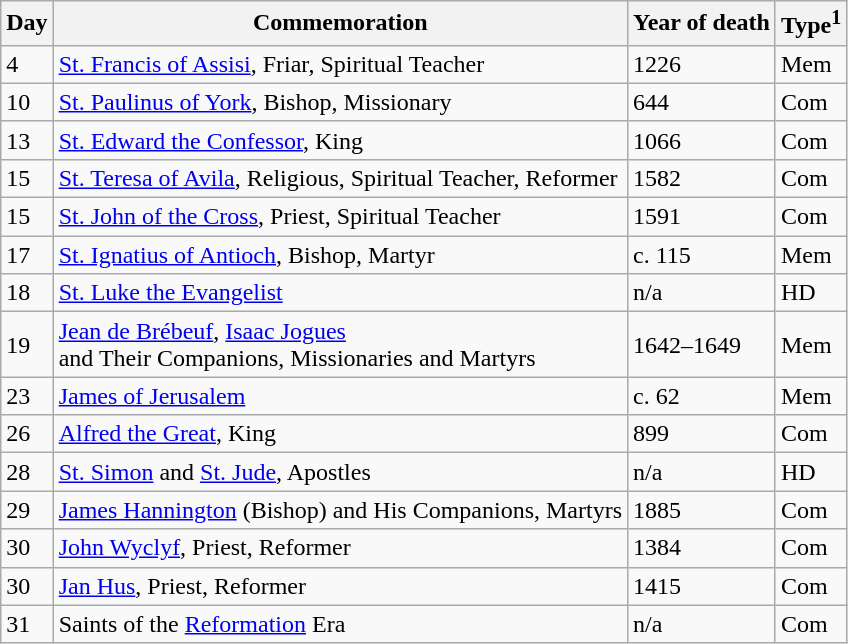<table class=wikitable>
<tr>
<th>Day</th>
<th>Commemoration</th>
<th>Year of death</th>
<th>Type<sup>1</sup></th>
</tr>
<tr>
<td>4</td>
<td><a href='#'>St. Francis of Assisi</a>, Friar, Spiritual Teacher</td>
<td>1226</td>
<td>Mem</td>
</tr>
<tr>
<td>10</td>
<td><a href='#'>St. Paulinus of York</a>, Bishop, Missionary</td>
<td>644</td>
<td>Com</td>
</tr>
<tr>
<td>13</td>
<td><a href='#'>St. Edward the Confessor</a>, King</td>
<td>1066</td>
<td>Com</td>
</tr>
<tr>
<td>15</td>
<td><a href='#'>St. Teresa of Avila</a>, Religious, Spiritual Teacher, Reformer</td>
<td>1582</td>
<td>Com</td>
</tr>
<tr>
<td>15</td>
<td><a href='#'>St. John of the Cross</a>, Priest, Spiritual Teacher</td>
<td>1591</td>
<td>Com</td>
</tr>
<tr>
<td>17</td>
<td><a href='#'>St. Ignatius of Antioch</a>, Bishop, Martyr</td>
<td>c. 115</td>
<td>Mem</td>
</tr>
<tr>
<td>18</td>
<td><a href='#'>St. Luke the Evangelist</a></td>
<td>n/a</td>
<td>HD</td>
</tr>
<tr>
<td>19</td>
<td><a href='#'>Jean de Brébeuf</a>, <a href='#'>Isaac Jogues</a><br>and Their Companions, Missionaries and Martyrs</td>
<td>1642–1649</td>
<td>Mem</td>
</tr>
<tr>
<td>23</td>
<td><a href='#'>James of Jerusalem</a></td>
<td>c. 62</td>
<td>Mem</td>
</tr>
<tr>
<td>26</td>
<td><a href='#'>Alfred the Great</a>, King</td>
<td>899</td>
<td>Com</td>
</tr>
<tr>
<td>28</td>
<td><a href='#'>St. Simon</a> and <a href='#'>St. Jude</a>, Apostles</td>
<td>n/a</td>
<td>HD</td>
</tr>
<tr>
<td>29</td>
<td><a href='#'>James Hannington</a> (Bishop) and His Companions, Martyrs</td>
<td>1885</td>
<td>Com</td>
</tr>
<tr>
<td>30</td>
<td><a href='#'>John Wyclyf</a>, Priest, Reformer</td>
<td>1384</td>
<td>Com</td>
</tr>
<tr>
<td>30</td>
<td><a href='#'>Jan Hus</a>, Priest, Reformer</td>
<td>1415</td>
<td>Com</td>
</tr>
<tr>
<td>31</td>
<td>Saints of the <a href='#'>Reformation</a> Era</td>
<td>n/a</td>
<td>Com</td>
</tr>
</table>
